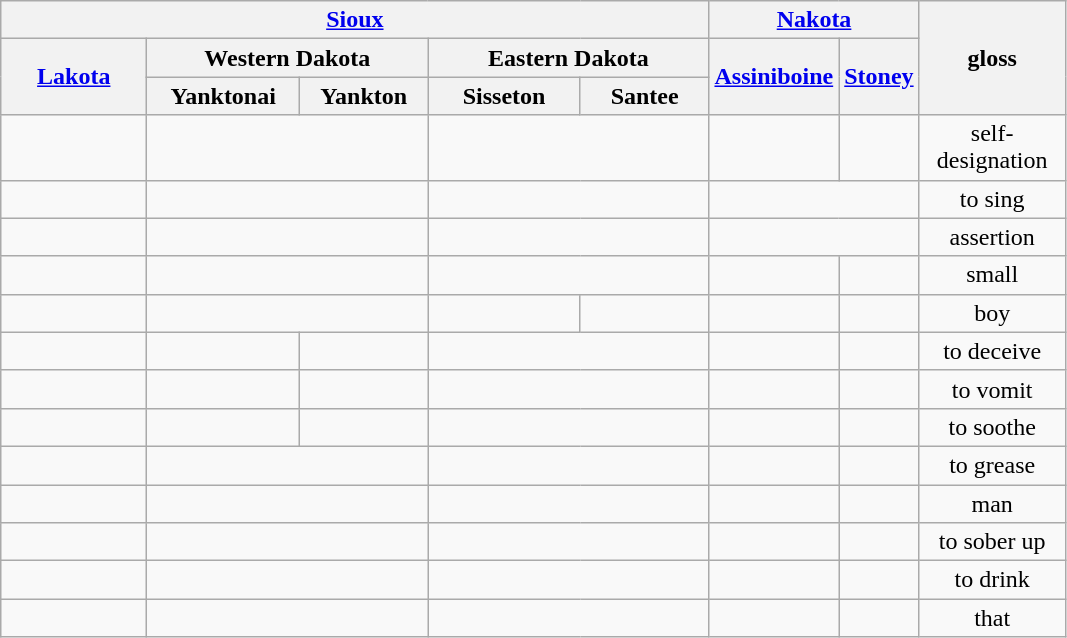<table class="wikitable">
<tr>
<th align="center" colspan="5" width="90"><a href='#'>Sioux</a></th>
<th colspan="2" width="90" align="center"><a href='#'>Nakota</a></th>
<th colspan="1" rowspan="3" width="90" align="center">gloss</th>
</tr>
<tr>
<th colspan="1" rowspan="2" width="90" align="center"><a href='#'>Lakota</a></th>
<th align="center" colspan="2" width="180">Western Dakota</th>
<th align="center" colspan="2" width="180">Eastern Dakota</th>
<th rowspan="2"><a href='#'>Assiniboine</a></th>
<th rowspan="2"><a href='#'>Stoney</a></th>
</tr>
<tr>
<th align="center">Yanktonai</th>
<th align="center">Yankton</th>
<th align="center">Sisseton</th>
<th align="center">Santee</th>
</tr>
<tr>
<td align="center"></td>
<td align="center" colspan="2"></td>
<td align="center" colspan="2"></td>
<td align="center"></td>
<td align="center"></td>
<td align="center">self-designation</td>
</tr>
<tr>
<td align="center"></td>
<td align="center" colspan="2"></td>
<td align="center" colspan="2"></td>
<td align="center" colspan="2"></td>
<td align="center">to sing</td>
</tr>
<tr>
<td align="center"></td>
<td align="center" colspan="2"></td>
<td align="center" colspan="2"></td>
<td align="center" colspan="2"></td>
<td align="center">assertion</td>
</tr>
<tr>
<td align="center"></td>
<td align="center" colspan="2"></td>
<td align="center" colspan="2"></td>
<td align="center"></td>
<td align="center"></td>
<td align="center">small</td>
</tr>
<tr>
<td align="center"></td>
<td align="center" colspan="2"></td>
<td align="center"></td>
<td align="center"></td>
<td align="center"></td>
<td align="center"></td>
<td align="center">boy</td>
</tr>
<tr>
<td align="center"></td>
<td align="center"></td>
<td align="center"></td>
<td align="center" colspan="2"></td>
<td align="center"></td>
<td align="center"></td>
<td align="center">to deceive</td>
</tr>
<tr>
<td align="center"></td>
<td align="center"></td>
<td align="center"></td>
<td align="center" colspan="2"></td>
<td align="center"></td>
<td align="center"></td>
<td align="center">to vomit</td>
</tr>
<tr>
<td align="center"></td>
<td align="center"></td>
<td align="center"></td>
<td align="center" colspan="2"></td>
<td align="center"></td>
<td align="center"></td>
<td align="center">to soothe</td>
</tr>
<tr>
<td align="center"></td>
<td align="center" colspan="2"></td>
<td align="center" colspan="2"></td>
<td align="center"></td>
<td align="center"></td>
<td align="center">to grease</td>
</tr>
<tr>
<td align="center"></td>
<td align="center" colspan="2"></td>
<td align="center" colspan="2"></td>
<td align="center"></td>
<td align="center"></td>
<td align="center">man</td>
</tr>
<tr>
<td align="center"></td>
<td align="center" colspan="2"></td>
<td align="center" colspan="2"></td>
<td align="center"></td>
<td align="center"></td>
<td align="center">to sober up</td>
</tr>
<tr>
<td align="center"></td>
<td align="center" colspan="2"></td>
<td align="center" colspan="2"></td>
<td align="center"></td>
<td align="center"></td>
<td align="center">to drink</td>
</tr>
<tr>
<td align="center"></td>
<td align="center" colspan="2"></td>
<td align="center" colspan="2"></td>
<td align="center"></td>
<td align="center"></td>
<td align="center">that</td>
</tr>
</table>
